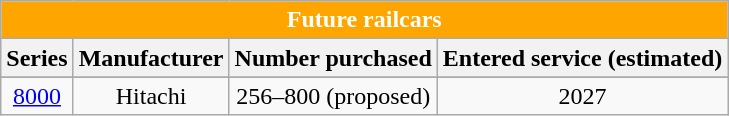<table class="wikitable sortable" style="text-align:center">
<tr>
<th colspan="10" style="color:white;background:orange">Future railcars</th>
</tr>
<tr>
<th>Series</th>
<th>Manufacturer</th>
<th>Number purchased</th>
<th>Entered service (estimated)</th>
</tr>
<tr>
</tr>
<tr>
<td><a href='#'>8000</a></td>
<td>Hitachi</td>
<td>256–800 (proposed)</td>
<td>2027</td>
</tr>
</table>
